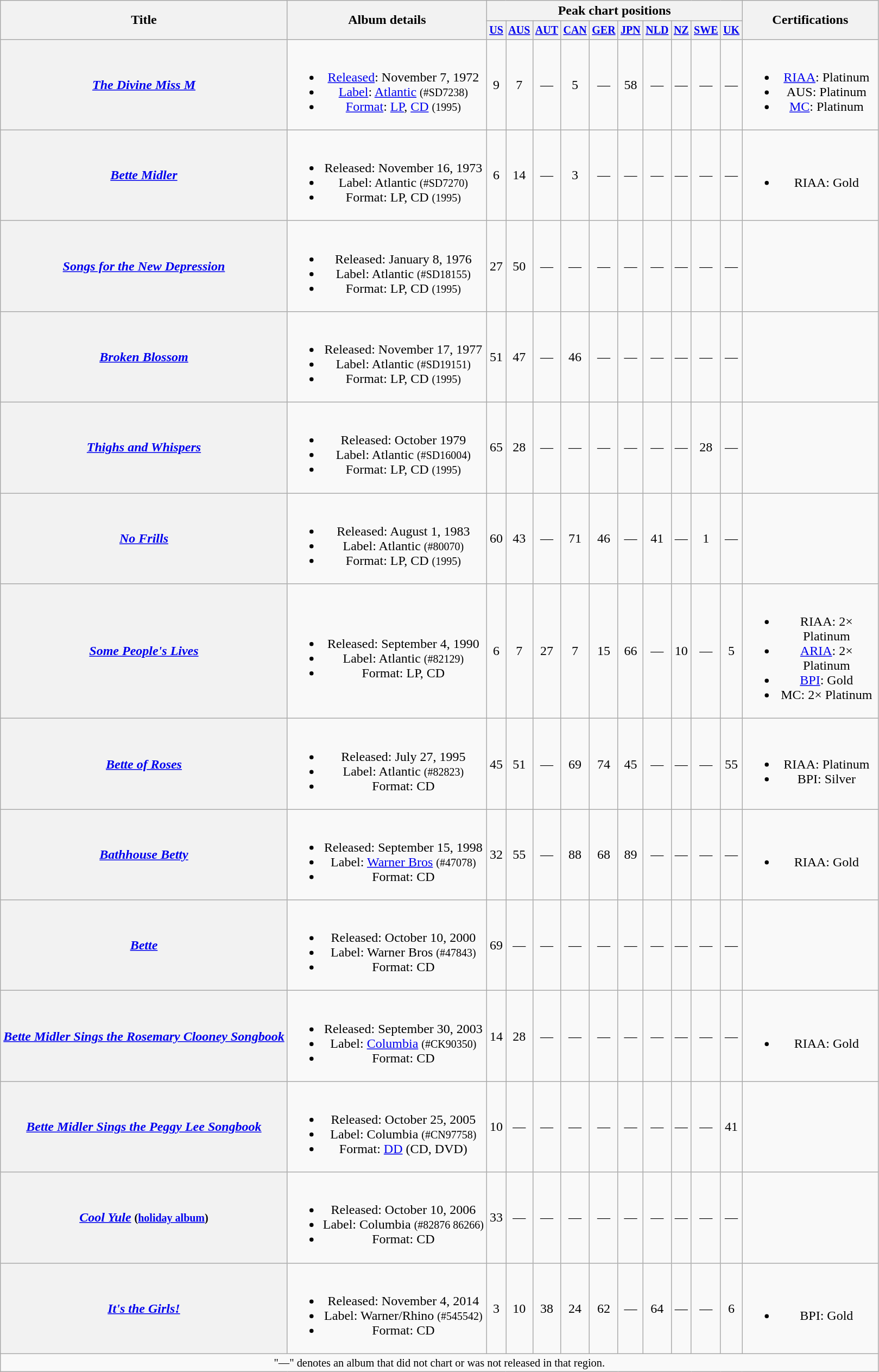<table class="wikitable plainrowheaders" style="text-align:center;">
<tr>
<th scope="col" rowspan="2">Title</th>
<th scope="col" rowspan="2">Album details</th>
<th colspan="10" width="180">Peak chart positions</th>
<th rowspan="2" width="160">Certifications</th>
</tr>
<tr style="font-size:smaller;">
<th width="15"><a href='#'>US</a><br></th>
<th width="15"><a href='#'>AUS</a><br></th>
<th width="15"><a href='#'>AUT</a><br></th>
<th width="15"><a href='#'>CAN</a><br></th>
<th width="15"><a href='#'>GER</a><br></th>
<th width="15"><a href='#'>JPN</a><br></th>
<th width="15"><a href='#'>NLD</a><br></th>
<th width="15"><a href='#'>NZ</a><br></th>
<th width="15"><a href='#'>SWE</a><br></th>
<th width="15"><a href='#'>UK</a><br></th>
</tr>
<tr>
<th scope="row"><em><a href='#'>The Divine Miss M</a></em></th>
<td><br><ul><li><a href='#'>Released</a>: November 7, 1972</li><li><a href='#'>Label</a>: <a href='#'>Atlantic</a> <small>(#SD7238)</small></li><li><a href='#'>Format</a>: <a href='#'>LP</a>, <a href='#'>CD</a> <small>(1995)</small></li></ul></td>
<td>9</td>
<td>7</td>
<td>—</td>
<td>5</td>
<td>—</td>
<td>58</td>
<td>—</td>
<td>—</td>
<td>—</td>
<td>—</td>
<td><br><ul><li><a href='#'>RIAA</a>: Platinum</li><li>AUS: Platinum</li><li><a href='#'>MC</a>: Platinum</li></ul></td>
</tr>
<tr>
<th scope="row"><em><a href='#'>Bette Midler</a></em></th>
<td><br><ul><li>Released: November 16, 1973</li><li>Label: Atlantic <small>(#SD7270)</small></li><li>Format: LP, CD <small>(1995)</small></li></ul></td>
<td>6</td>
<td>14</td>
<td>—</td>
<td>3</td>
<td>—</td>
<td>—</td>
<td>—</td>
<td>—</td>
<td>—</td>
<td>—</td>
<td><br><ul><li>RIAA: Gold</li></ul></td>
</tr>
<tr>
<th scope="row"><em><a href='#'>Songs for the New Depression</a></em></th>
<td><br><ul><li>Released: January 8, 1976</li><li>Label: Atlantic <small>(#SD18155)</small></li><li>Format: LP, CD <small>(1995)</small></li></ul></td>
<td>27</td>
<td>50</td>
<td>—</td>
<td>—</td>
<td>—</td>
<td>—</td>
<td>—</td>
<td>—</td>
<td>—</td>
<td>—</td>
<td></td>
</tr>
<tr>
<th scope="row"><em><a href='#'>Broken Blossom</a></em></th>
<td><br><ul><li>Released: November 17, 1977</li><li>Label: Atlantic <small>(#SD19151)</small></li><li>Format: LP, CD <small>(1995)</small></li></ul></td>
<td>51</td>
<td>47</td>
<td>—</td>
<td>46</td>
<td>—</td>
<td>—</td>
<td>—</td>
<td>—</td>
<td>—</td>
<td>—</td>
<td></td>
</tr>
<tr>
<th scope="row"><em><a href='#'>Thighs and Whispers</a></em></th>
<td><br><ul><li>Released: October 1979</li><li>Label: Atlantic <small>(#SD16004)</small></li><li>Format: LP, CD <small>(1995)</small></li></ul></td>
<td>65</td>
<td>28</td>
<td>—</td>
<td>—</td>
<td>—</td>
<td>—</td>
<td>—</td>
<td>—</td>
<td>28</td>
<td>—</td>
<td></td>
</tr>
<tr>
<th scope="row"><em><a href='#'>No Frills</a></em></th>
<td><br><ul><li>Released: August 1, 1983</li><li>Label: Atlantic <small>(#80070)</small></li><li>Format: LP, CD <small>(1995)</small></li></ul></td>
<td>60</td>
<td>43</td>
<td>—</td>
<td>71</td>
<td>46</td>
<td>—</td>
<td>41</td>
<td>—</td>
<td>1</td>
<td>—</td>
<td></td>
</tr>
<tr>
<th scope="row"><em><a href='#'>Some People's Lives</a></em></th>
<td><br><ul><li>Released: September 4, 1990</li><li>Label: Atlantic <small>(#82129)</small></li><li>Format: LP, CD</li></ul></td>
<td>6</td>
<td>7</td>
<td>27</td>
<td>7</td>
<td>15</td>
<td>66</td>
<td>—</td>
<td>10</td>
<td>—</td>
<td>5</td>
<td><br><ul><li>RIAA: 2× Platinum</li><li><a href='#'>ARIA</a>: 2× Platinum</li><li><a href='#'>BPI</a>: Gold</li><li>MC: 2× Platinum</li></ul></td>
</tr>
<tr>
<th scope="row"><em><a href='#'>Bette of Roses</a></em></th>
<td><br><ul><li>Released: July 27, 1995</li><li>Label: Atlantic <small>(#82823)</small></li><li>Format: CD</li></ul></td>
<td>45</td>
<td>51</td>
<td>—</td>
<td>69</td>
<td>74</td>
<td>45</td>
<td>—</td>
<td>—</td>
<td>—</td>
<td>55</td>
<td><br><ul><li>RIAA: Platinum</li><li>BPI: Silver</li></ul></td>
</tr>
<tr>
<th scope="row"><em><a href='#'>Bathhouse Betty</a></em></th>
<td><br><ul><li>Released: September 15, 1998</li><li>Label: <a href='#'>Warner Bros</a> <small>(#47078)</small></li><li>Format: CD</li></ul></td>
<td>32</td>
<td>55</td>
<td>—</td>
<td>88</td>
<td>68</td>
<td>89</td>
<td>—</td>
<td>—</td>
<td>—</td>
<td>—</td>
<td><br><ul><li>RIAA: Gold</li></ul></td>
</tr>
<tr>
<th scope="row"><em><a href='#'>Bette</a></em></th>
<td><br><ul><li>Released: October 10, 2000</li><li>Label: Warner Bros <small>(#47843)</small></li><li>Format: CD</li></ul></td>
<td>69</td>
<td>—</td>
<td>—</td>
<td>—</td>
<td>—</td>
<td>—</td>
<td>—</td>
<td>—</td>
<td>—</td>
<td>—</td>
<td></td>
</tr>
<tr>
<th scope="row"><em><a href='#'>Bette Midler Sings the Rosemary Clooney Songbook</a></em></th>
<td><br><ul><li>Released: September 30, 2003</li><li>Label: <a href='#'>Columbia</a> <small>(#CK90350)</small></li><li>Format: CD</li></ul></td>
<td>14</td>
<td>28</td>
<td>—</td>
<td>—</td>
<td>—</td>
<td>—</td>
<td>—</td>
<td>—</td>
<td>—</td>
<td>—</td>
<td><br><ul><li>RIAA: Gold</li></ul></td>
</tr>
<tr>
<th scope="row"><em><a href='#'>Bette Midler Sings the Peggy Lee Songbook</a></em></th>
<td><br><ul><li>Released: October 25, 2005</li><li>Label: Columbia <small>(#CN97758)</small></li><li>Format: <a href='#'>DD</a> (CD, DVD)</li></ul></td>
<td>10</td>
<td>—</td>
<td>—</td>
<td>—</td>
<td>—</td>
<td>—</td>
<td>—</td>
<td>—</td>
<td>—</td>
<td>41</td>
<td></td>
</tr>
<tr>
<th scope="row"><em><a href='#'>Cool Yule</a></em> <small>(<a href='#'>holiday album</a>)</small></th>
<td><br><ul><li>Released: October 10, 2006</li><li>Label: Columbia <small>(#82876 86266)</small></li><li>Format: CD</li></ul></td>
<td>33</td>
<td>—</td>
<td>—</td>
<td>—</td>
<td>—</td>
<td>—</td>
<td>—</td>
<td>—</td>
<td>—</td>
<td>—</td>
<td></td>
</tr>
<tr>
<th scope="row"><em><a href='#'>It's the Girls!</a></em></th>
<td><br><ul><li>Released: November 4, 2014</li><li>Label: Warner/Rhino <small>(#545542)</small></li><li>Format: CD</li></ul></td>
<td>3</td>
<td>10</td>
<td>38</td>
<td>24</td>
<td>62</td>
<td>—</td>
<td>64</td>
<td>—</td>
<td>—</td>
<td>6</td>
<td><br><ul><li>BPI: Gold</li></ul></td>
</tr>
<tr>
<td colspan="19" style="font-size: 85%">"—" denotes an album that did not chart or was not released in that region.</td>
</tr>
</table>
